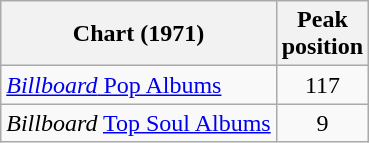<table class="wikitable">
<tr>
<th>Chart (1971)</th>
<th>Peak<br>position</th>
</tr>
<tr>
<td><a href='#'><em>Billboard</em> Pop Albums</a></td>
<td align=center>117</td>
</tr>
<tr>
<td><em>Billboard</em> <a href='#'>Top Soul Albums</a></td>
<td align=center>9</td>
</tr>
</table>
